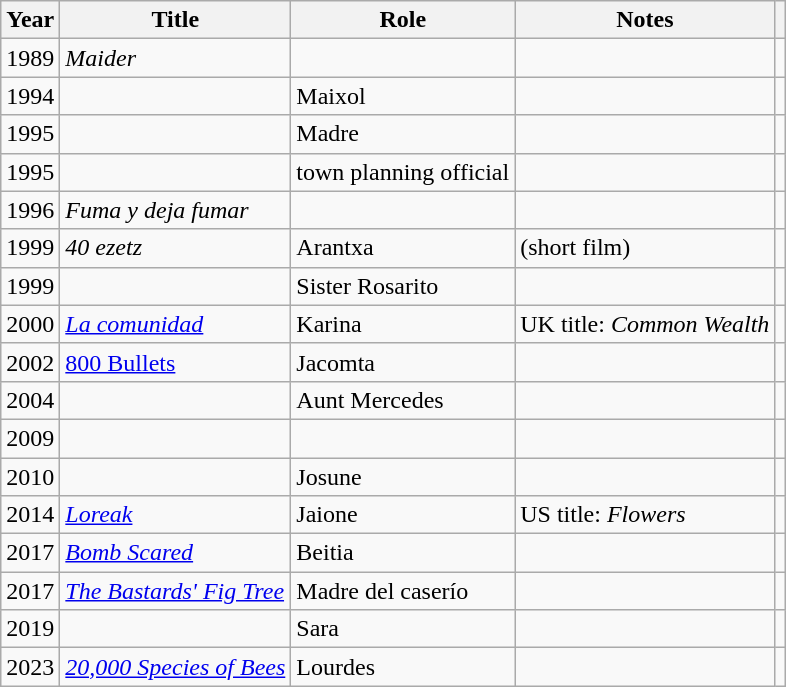<table class="wikitable plainrowheaders sortable">
<tr>
<th scope="col">Year</th>
<th scope="col">Title</th>
<th scope="col">Role</th>
<th scope="col" class="unsortable">Notes</th>
<th scope="col" class="unsortable"></th>
</tr>
<tr>
<td>1989</td>
<td><em>Maider</em></td>
<td></td>
<td></td>
<td></td>
</tr>
<tr>
<td>1994</td>
<td></td>
<td>Maixol</td>
<td></td>
<td></td>
</tr>
<tr>
<td>1995</td>
<td></td>
<td>Madre</td>
<td></td>
<td></td>
</tr>
<tr>
<td>1995</td>
<td></td>
<td>town planning official</td>
<td></td>
<td></td>
</tr>
<tr>
<td>1996</td>
<td><em>Fuma y deja fumar</em></td>
<td></td>
<td></td>
<td></td>
</tr>
<tr>
<td>1999</td>
<td><em>40 ezetz</em></td>
<td>Arantxa</td>
<td>(short film)</td>
<td></td>
</tr>
<tr>
<td>1999</td>
<td></td>
<td>Sister Rosarito</td>
<td></td>
<td></td>
</tr>
<tr>
<td>2000</td>
<td><a href='#'><em>La comunidad</em></a></td>
<td>Karina</td>
<td>UK title: <em>Common Wealth</em></td>
<td></td>
</tr>
<tr>
<td>2002</td>
<td><a href='#'>800 Bullets</a></td>
<td>Jacomta</td>
<td></td>
<td></td>
</tr>
<tr>
<td>2004</td>
<td></td>
<td>Aunt Mercedes</td>
<td></td>
<td></td>
</tr>
<tr>
<td>2009</td>
<td></td>
<td></td>
<td></td>
<td></td>
</tr>
<tr>
<td>2010</td>
<td></td>
<td>Josune</td>
<td></td>
<td></td>
</tr>
<tr>
<td>2014</td>
<td><em><a href='#'>Loreak</a></em></td>
<td>Jaione</td>
<td>US title: <em>Flowers</em></td>
<td></td>
</tr>
<tr>
<td>2017</td>
<td><em><a href='#'>Bomb Scared</a></em></td>
<td>Beitia</td>
<td></td>
<td></td>
</tr>
<tr>
<td>2017</td>
<td><em><a href='#'>The Bastards' Fig Tree</a></em></td>
<td>Madre del caserío</td>
<td></td>
<td></td>
</tr>
<tr>
<td>2019</td>
<td></td>
<td>Sara</td>
<td></td>
<td></td>
</tr>
<tr>
<td>2023</td>
<td><em><a href='#'>20,000 Species of Bees</a></em></td>
<td>Lourdes</td>
<td></td>
<td></td>
</tr>
</table>
